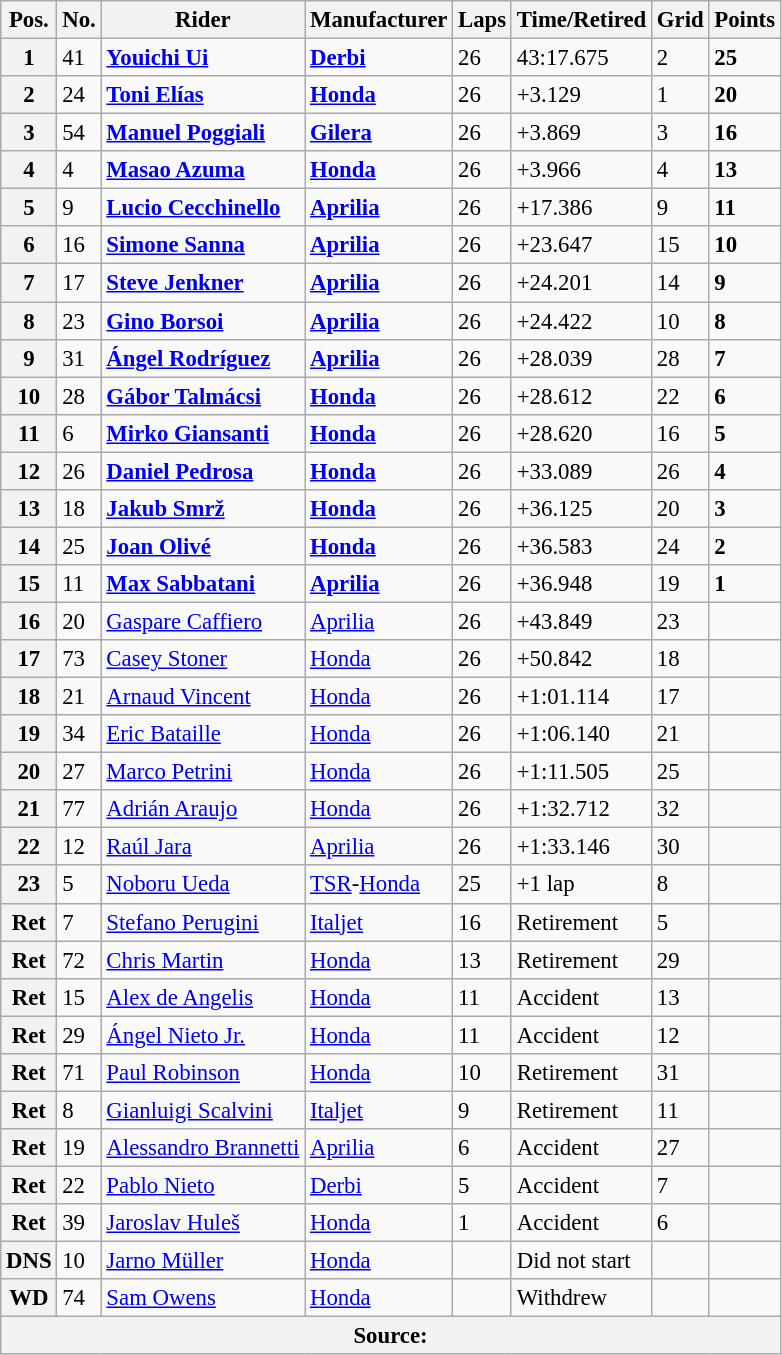<table class="wikitable" style="font-size: 95%;">
<tr>
<th>Pos.</th>
<th>No.</th>
<th>Rider</th>
<th>Manufacturer</th>
<th>Laps</th>
<th>Time/Retired</th>
<th>Grid</th>
<th>Points</th>
</tr>
<tr>
<th>1</th>
<td>41</td>
<td> <strong><a href='#'>Youichi Ui</a></strong></td>
<td><strong><a href='#'>Derbi</a></strong></td>
<td>26</td>
<td>43:17.675</td>
<td>2</td>
<td><strong>25</strong></td>
</tr>
<tr>
<th>2</th>
<td>24</td>
<td> <strong><a href='#'>Toni Elías</a></strong></td>
<td><strong><a href='#'>Honda</a></strong></td>
<td>26</td>
<td>+3.129</td>
<td>1</td>
<td><strong>20</strong></td>
</tr>
<tr>
<th>3</th>
<td>54</td>
<td> <strong><a href='#'>Manuel Poggiali</a></strong></td>
<td><strong><a href='#'>Gilera</a></strong></td>
<td>26</td>
<td>+3.869</td>
<td>3</td>
<td><strong>16</strong></td>
</tr>
<tr>
<th>4</th>
<td>4</td>
<td> <strong><a href='#'>Masao Azuma</a></strong></td>
<td><strong><a href='#'>Honda</a></strong></td>
<td>26</td>
<td>+3.966</td>
<td>4</td>
<td><strong>13</strong></td>
</tr>
<tr>
<th>5</th>
<td>9</td>
<td> <strong><a href='#'>Lucio Cecchinello</a></strong></td>
<td><strong><a href='#'>Aprilia</a></strong></td>
<td>26</td>
<td>+17.386</td>
<td>9</td>
<td><strong>11</strong></td>
</tr>
<tr>
<th>6</th>
<td>16</td>
<td> <strong><a href='#'>Simone Sanna</a></strong></td>
<td><strong><a href='#'>Aprilia</a></strong></td>
<td>26</td>
<td>+23.647</td>
<td>15</td>
<td><strong>10</strong></td>
</tr>
<tr>
<th>7</th>
<td>17</td>
<td> <strong><a href='#'>Steve Jenkner</a></strong></td>
<td><strong><a href='#'>Aprilia</a></strong></td>
<td>26</td>
<td>+24.201</td>
<td>14</td>
<td><strong>9</strong></td>
</tr>
<tr>
<th>8</th>
<td>23</td>
<td> <strong><a href='#'>Gino Borsoi</a></strong></td>
<td><strong><a href='#'>Aprilia</a></strong></td>
<td>26</td>
<td>+24.422</td>
<td>10</td>
<td><strong>8</strong></td>
</tr>
<tr>
<th>9</th>
<td>31</td>
<td> <strong><a href='#'>Ángel Rodríguez</a></strong></td>
<td><strong><a href='#'>Aprilia</a></strong></td>
<td>26</td>
<td>+28.039</td>
<td>28</td>
<td><strong>7</strong></td>
</tr>
<tr>
<th>10</th>
<td>28</td>
<td> <strong><a href='#'>Gábor Talmácsi</a></strong></td>
<td><strong><a href='#'>Honda</a></strong></td>
<td>26</td>
<td>+28.612</td>
<td>22</td>
<td><strong>6</strong></td>
</tr>
<tr>
<th>11</th>
<td>6</td>
<td> <strong><a href='#'>Mirko Giansanti</a></strong></td>
<td><strong><a href='#'>Honda</a></strong></td>
<td>26</td>
<td>+28.620</td>
<td>16</td>
<td><strong>5</strong></td>
</tr>
<tr>
<th>12</th>
<td>26</td>
<td> <strong><a href='#'>Daniel Pedrosa</a></strong></td>
<td><strong><a href='#'>Honda</a></strong></td>
<td>26</td>
<td>+33.089</td>
<td>26</td>
<td><strong>4</strong></td>
</tr>
<tr>
<th>13</th>
<td>18</td>
<td> <strong><a href='#'>Jakub Smrž</a></strong></td>
<td><strong><a href='#'>Honda</a></strong></td>
<td>26</td>
<td>+36.125</td>
<td>20</td>
<td><strong>3</strong></td>
</tr>
<tr>
<th>14</th>
<td>25</td>
<td> <strong><a href='#'>Joan Olivé</a></strong></td>
<td><strong><a href='#'>Honda</a></strong></td>
<td>26</td>
<td>+36.583</td>
<td>24</td>
<td><strong>2</strong></td>
</tr>
<tr>
<th>15</th>
<td>11</td>
<td> <strong><a href='#'>Max Sabbatani</a></strong></td>
<td><strong><a href='#'>Aprilia</a></strong></td>
<td>26</td>
<td>+36.948</td>
<td>19</td>
<td><strong>1</strong></td>
</tr>
<tr>
<th>16</th>
<td>20</td>
<td> <a href='#'>Gaspare Caffiero</a></td>
<td><a href='#'>Aprilia</a></td>
<td>26</td>
<td>+43.849</td>
<td>23</td>
<td></td>
</tr>
<tr>
<th>17</th>
<td>73</td>
<td> <a href='#'>Casey Stoner</a></td>
<td><a href='#'>Honda</a></td>
<td>26</td>
<td>+50.842</td>
<td>18</td>
<td></td>
</tr>
<tr>
<th>18</th>
<td>21</td>
<td> <a href='#'>Arnaud Vincent</a></td>
<td><a href='#'>Honda</a></td>
<td>26</td>
<td>+1:01.114</td>
<td>17</td>
<td></td>
</tr>
<tr>
<th>19</th>
<td>34</td>
<td> <a href='#'>Eric Bataille</a></td>
<td><a href='#'>Honda</a></td>
<td>26</td>
<td>+1:06.140</td>
<td>21</td>
<td></td>
</tr>
<tr>
<th>20</th>
<td>27</td>
<td> <a href='#'>Marco Petrini</a></td>
<td><a href='#'>Honda</a></td>
<td>26</td>
<td>+1:11.505</td>
<td>25</td>
<td></td>
</tr>
<tr>
<th>21</th>
<td>77</td>
<td> <a href='#'>Adrián Araujo</a></td>
<td><a href='#'>Honda</a></td>
<td>26</td>
<td>+1:32.712</td>
<td>32</td>
<td></td>
</tr>
<tr>
<th>22</th>
<td>12</td>
<td> <a href='#'>Raúl Jara</a></td>
<td><a href='#'>Aprilia</a></td>
<td>26</td>
<td>+1:33.146</td>
<td>30</td>
<td></td>
</tr>
<tr>
<th>23</th>
<td>5</td>
<td> <a href='#'>Noboru Ueda</a></td>
<td><a href='#'>TSR</a>-<a href='#'>Honda</a></td>
<td>25</td>
<td>+1 lap</td>
<td>8</td>
<td></td>
</tr>
<tr>
<th>Ret</th>
<td>7</td>
<td> <a href='#'>Stefano Perugini</a></td>
<td><a href='#'>Italjet</a></td>
<td>16</td>
<td>Retirement</td>
<td>5</td>
<td></td>
</tr>
<tr>
<th>Ret</th>
<td>72</td>
<td> <a href='#'>Chris Martin</a></td>
<td><a href='#'>Honda</a></td>
<td>13</td>
<td>Retirement</td>
<td>29</td>
<td></td>
</tr>
<tr>
<th>Ret</th>
<td>15</td>
<td> <a href='#'>Alex de Angelis</a></td>
<td><a href='#'>Honda</a></td>
<td>11</td>
<td>Accident</td>
<td>13</td>
<td></td>
</tr>
<tr>
<th>Ret</th>
<td>29</td>
<td> <a href='#'>Ángel Nieto Jr.</a></td>
<td><a href='#'>Honda</a></td>
<td>11</td>
<td>Accident</td>
<td>12</td>
<td></td>
</tr>
<tr>
<th>Ret</th>
<td>71</td>
<td> <a href='#'>Paul Robinson</a></td>
<td><a href='#'>Honda</a></td>
<td>10</td>
<td>Retirement</td>
<td>31</td>
<td></td>
</tr>
<tr>
<th>Ret</th>
<td>8</td>
<td> <a href='#'>Gianluigi Scalvini</a></td>
<td><a href='#'>Italjet</a></td>
<td>9</td>
<td>Retirement</td>
<td>11</td>
<td></td>
</tr>
<tr>
<th>Ret</th>
<td>19</td>
<td> <a href='#'>Alessandro Brannetti</a></td>
<td><a href='#'>Aprilia</a></td>
<td>6</td>
<td>Accident</td>
<td>27</td>
<td></td>
</tr>
<tr>
<th>Ret</th>
<td>22</td>
<td> <a href='#'>Pablo Nieto</a></td>
<td><a href='#'>Derbi</a></td>
<td>5</td>
<td>Accident</td>
<td>7</td>
<td></td>
</tr>
<tr>
<th>Ret</th>
<td>39</td>
<td> <a href='#'>Jaroslav Huleš</a></td>
<td><a href='#'>Honda</a></td>
<td>1</td>
<td>Accident</td>
<td>6</td>
<td></td>
</tr>
<tr>
<th>DNS</th>
<td>10</td>
<td> <a href='#'>Jarno Müller</a></td>
<td><a href='#'>Honda</a></td>
<td></td>
<td>Did not start</td>
<td></td>
<td></td>
</tr>
<tr>
<th>WD</th>
<td>74</td>
<td> <a href='#'>Sam Owens</a></td>
<td><a href='#'>Honda</a></td>
<td></td>
<td>Withdrew</td>
<td></td>
<td></td>
</tr>
<tr>
<th colspan=8>Source:</th>
</tr>
</table>
